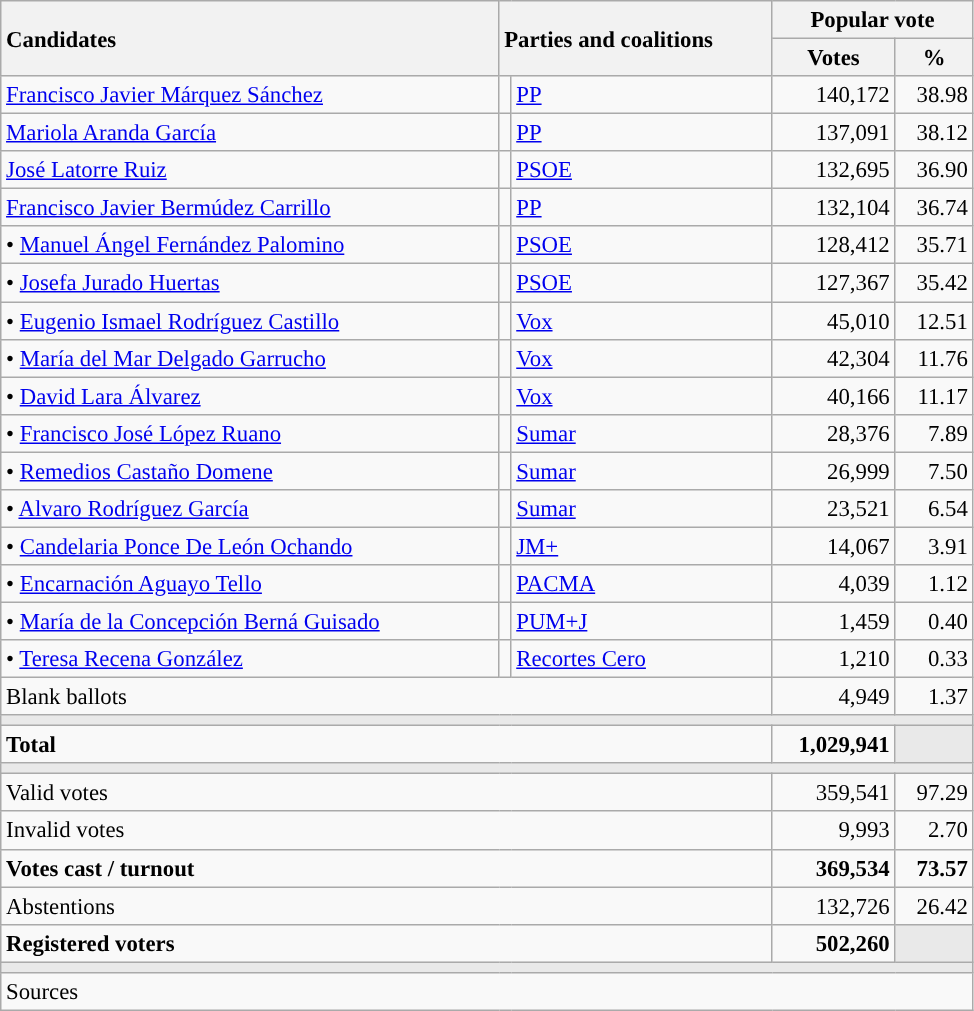<table class="wikitable" style="text-align:right; font-size:95%;">
<tr>
<th style="text-align:left;" rowspan="2" width="325">Candidates</th>
<th style="text-align:left;" rowspan="2" colspan="2" width="175">Parties and coalitions</th>
<th colspan="2">Popular vote</th>
</tr>
<tr>
<th width="75">Votes</th>
<th width="45">%</th>
</tr>
<tr>
<td align="left"> <a href='#'>Francisco Javier Márquez Sánchez</a></td>
<td width="1" style="color:inherit;background:"></td>
<td align="left"><a href='#'>PP</a></td>
<td>140,172</td>
<td>38.98</td>
</tr>
<tr>
<td align="left"> <a href='#'>Mariola Aranda García</a></td>
<td width="1" style="color:inherit;background:"></td>
<td align="left"><a href='#'>PP</a></td>
<td>137,091</td>
<td>38.12</td>
</tr>
<tr>
<td align="left"> <a href='#'>José Latorre Ruiz</a></td>
<td width="1" style="color:inherit;background:"></td>
<td align="left"><a href='#'>PSOE</a></td>
<td>132,695</td>
<td>36.90</td>
</tr>
<tr>
<td align="left"> <a href='#'>Francisco Javier Bermúdez Carrillo</a></td>
<td width="1" style="color:inherit;background:"></td>
<td align="left"><a href='#'>PP</a></td>
<td>132,104</td>
<td>36.74</td>
</tr>
<tr>
<td align="left">• <a href='#'>Manuel Ángel Fernández Palomino</a></td>
<td width="1" style="color:inherit;background:"></td>
<td align="left"><a href='#'>PSOE</a></td>
<td>128,412</td>
<td>35.71</td>
</tr>
<tr>
<td align="left">• <a href='#'>Josefa Jurado Huertas</a></td>
<td width="1" style="color:inherit;background:"></td>
<td align="left"><a href='#'>PSOE</a></td>
<td>127,367</td>
<td>35.42</td>
</tr>
<tr>
<td align="left">• <a href='#'>Eugenio Ismael Rodríguez Castillo</a></td>
<td width="1" style="color:inherit;background:"></td>
<td align="left"><a href='#'>Vox</a></td>
<td>45,010</td>
<td>12.51</td>
</tr>
<tr>
<td align="left">• <a href='#'>María del Mar Delgado Garrucho</a></td>
<td width="1" style="color:inherit;background:"></td>
<td align="left"><a href='#'>Vox</a></td>
<td>42,304</td>
<td>11.76</td>
</tr>
<tr>
<td align="left">• <a href='#'>David Lara Álvarez</a></td>
<td width="1" style="color:inherit;background:"></td>
<td align="left"><a href='#'>Vox</a></td>
<td>40,166</td>
<td>11.17</td>
</tr>
<tr>
<td align="left">• <a href='#'>Francisco José López Ruano</a></td>
<td width="1" style="color:inherit;background:"></td>
<td align="left"><a href='#'>Sumar</a></td>
<td>28,376</td>
<td>7.89</td>
</tr>
<tr>
<td align="left">• <a href='#'>Remedios Castaño Domene</a></td>
<td width="1" style="color:inherit;background:"></td>
<td align="left"><a href='#'>Sumar</a></td>
<td>26,999</td>
<td>7.50</td>
</tr>
<tr>
<td align="left">• <a href='#'>Alvaro Rodríguez García</a></td>
<td width="1" style="color:inherit;background:"></td>
<td align="left"><a href='#'>Sumar</a></td>
<td>23,521</td>
<td>6.54</td>
</tr>
<tr>
<td align="left">• <a href='#'>Candelaria Ponce De León Ochando</a></td>
<td width="1" style="color:inherit;background:"></td>
<td align="left"><a href='#'>JM+</a></td>
<td>14,067</td>
<td>3.91</td>
</tr>
<tr>
<td align="left">• <a href='#'>Encarnación Aguayo Tello</a></td>
<td width="1" style="color:inherit;background:"></td>
<td align="left"><a href='#'>PACMA</a></td>
<td>4,039</td>
<td>1.12</td>
</tr>
<tr>
<td align="left">• <a href='#'>María de la Concepción Berná Guisado</a></td>
<td width="1" style="color:inherit;background:"></td>
<td align="left"><a href='#'>PUM+J</a></td>
<td>1,459</td>
<td>0.40</td>
</tr>
<tr>
<td align="left">• <a href='#'>Teresa Recena González</a></td>
<td width="1" style="color:inherit;background:"></td>
<td align="left"><a href='#'>Recortes Cero</a></td>
<td>1,210</td>
<td>0.33</td>
</tr>
<tr>
<td align="left" colspan="3">Blank ballots</td>
<td>4,949</td>
<td>1.37</td>
</tr>
<tr>
<td colspan="5" bgcolor="#E9E9E9"></td>
</tr>
<tr style="font-weight:bold;">
<td align="left" colspan="3">Total</td>
<td>1,029,941</td>
<td bgcolor="#E9E9E9"></td>
</tr>
<tr>
<td colspan="5" bgcolor="#E9E9E9"></td>
</tr>
<tr>
<td align="left" colspan="3">Valid votes</td>
<td>359,541</td>
<td>97.29</td>
</tr>
<tr>
<td align="left" colspan="3">Invalid votes</td>
<td>9,993</td>
<td>2.70</td>
</tr>
<tr style="font-weight:bold;">
<td align="left" colspan="3">Votes cast / turnout</td>
<td>369,534</td>
<td>73.57</td>
</tr>
<tr>
<td align="left" colspan="3">Abstentions</td>
<td>132,726</td>
<td>26.42</td>
</tr>
<tr style="font-weight:bold;">
<td align="left" colspan="3">Registered voters</td>
<td>502,260</td>
<td bgcolor="#E9E9E9"></td>
</tr>
<tr>
<td colspan="5" bgcolor="#E9E9E9"></td>
</tr>
<tr>
<td align="left" colspan="5">Sources</td>
</tr>
</table>
